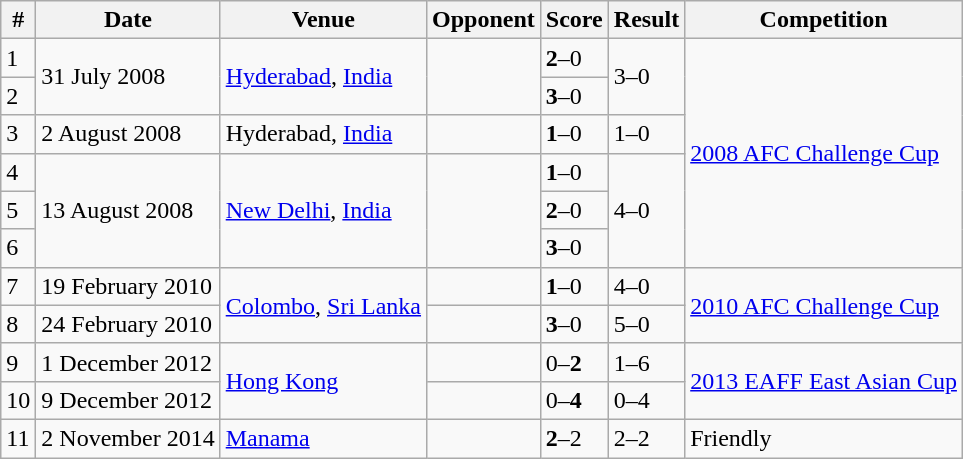<table class="wikitable">
<tr>
<th>#</th>
<th>Date</th>
<th>Venue</th>
<th>Opponent</th>
<th>Score</th>
<th>Result</th>
<th>Competition</th>
</tr>
<tr>
<td>1</td>
<td rowspan="2">31 July 2008</td>
<td rowspan="2"><a href='#'>Hyderabad</a>, <a href='#'>India</a></td>
<td rowspan="2"></td>
<td><strong>2</strong>–0</td>
<td rowspan="2">3–0</td>
<td rowspan="6"><a href='#'>2008 AFC Challenge Cup</a></td>
</tr>
<tr>
<td>2</td>
<td><strong>3</strong>–0</td>
</tr>
<tr>
<td>3</td>
<td>2 August 2008</td>
<td>Hyderabad, <a href='#'>India</a></td>
<td></td>
<td><strong>1</strong>–0</td>
<td>1–0</td>
</tr>
<tr>
<td>4</td>
<td rowspan="3">13 August 2008</td>
<td rowspan="3"><a href='#'>New Delhi</a>, <a href='#'>India</a></td>
<td rowspan="3"></td>
<td><strong>1</strong>–0</td>
<td rowspan="3">4–0</td>
</tr>
<tr>
<td>5</td>
<td><strong>2</strong>–0</td>
</tr>
<tr>
<td>6</td>
<td><strong>3</strong>–0</td>
</tr>
<tr>
<td>7</td>
<td>19 February 2010</td>
<td rowspan="2"><a href='#'>Colombo</a>, <a href='#'>Sri Lanka</a></td>
<td></td>
<td><strong>1</strong>–0</td>
<td>4–0</td>
<td rowspan="2"><a href='#'>2010 AFC Challenge Cup</a></td>
</tr>
<tr>
<td>8</td>
<td>24 February 2010</td>
<td></td>
<td><strong>3</strong>–0</td>
<td>5–0</td>
</tr>
<tr>
<td>9</td>
<td>1 December 2012</td>
<td rowspan="2"><a href='#'>Hong Kong</a></td>
<td></td>
<td>0–<strong>2</strong></td>
<td>1–6</td>
<td rowspan="2"><a href='#'>2013 EAFF East Asian Cup</a></td>
</tr>
<tr>
<td>10</td>
<td>9 December 2012</td>
<td></td>
<td>0–<strong>4</strong></td>
<td>0–4</td>
</tr>
<tr>
<td>11</td>
<td>2 November 2014</td>
<td><a href='#'>Manama</a></td>
<td></td>
<td><strong>2</strong>–2</td>
<td>2–2</td>
<td>Friendly</td>
</tr>
</table>
